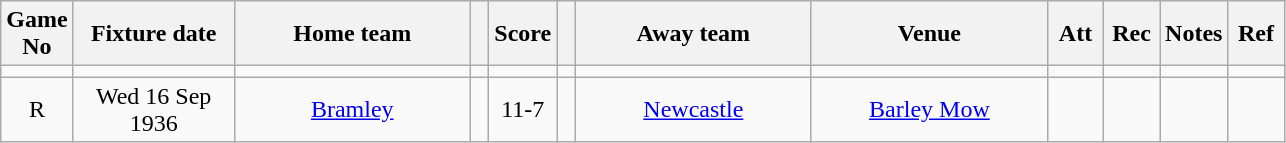<table class="wikitable" style="text-align:center;">
<tr>
<th width=20 abbr="No">Game No</th>
<th width=100 abbr="Date">Fixture date</th>
<th width=150 abbr="Home team">Home team</th>
<th width=5 abbr="space"></th>
<th width=20 abbr="Score">Score</th>
<th width=5 abbr="space"></th>
<th width=150 abbr="Away team">Away team</th>
<th width=150 abbr="Venue">Venue</th>
<th width=30 abbr="Att">Att</th>
<th width=30 abbr="Rec">Rec</th>
<th width=20 abbr="Notes">Notes</th>
<th width=30 abbr="Ref">Ref</th>
</tr>
<tr>
<td></td>
<td></td>
<td></td>
<td></td>
<td></td>
<td></td>
<td></td>
<td></td>
<td></td>
<td></td>
<td></td>
<td></td>
</tr>
<tr>
<td>R</td>
<td>Wed 16 Sep 1936</td>
<td><a href='#'>Bramley</a></td>
<td></td>
<td>11-7</td>
<td></td>
<td><a href='#'>Newcastle</a></td>
<td><a href='#'>Barley Mow</a></td>
<td></td>
<td></td>
<td></td>
<td></td>
</tr>
</table>
